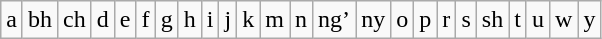<table class="wikitable" style="text-align: center;">
<tr>
<td>a</td>
<td>bh</td>
<td>ch</td>
<td>d</td>
<td>e</td>
<td>f</td>
<td>g</td>
<td>h</td>
<td>i</td>
<td>j</td>
<td>k</td>
<td>m</td>
<td>n</td>
<td>ng’</td>
<td>ny</td>
<td>o</td>
<td>p</td>
<td>r</td>
<td>s</td>
<td>sh</td>
<td>t</td>
<td>u</td>
<td>w</td>
<td>y</td>
</tr>
</table>
